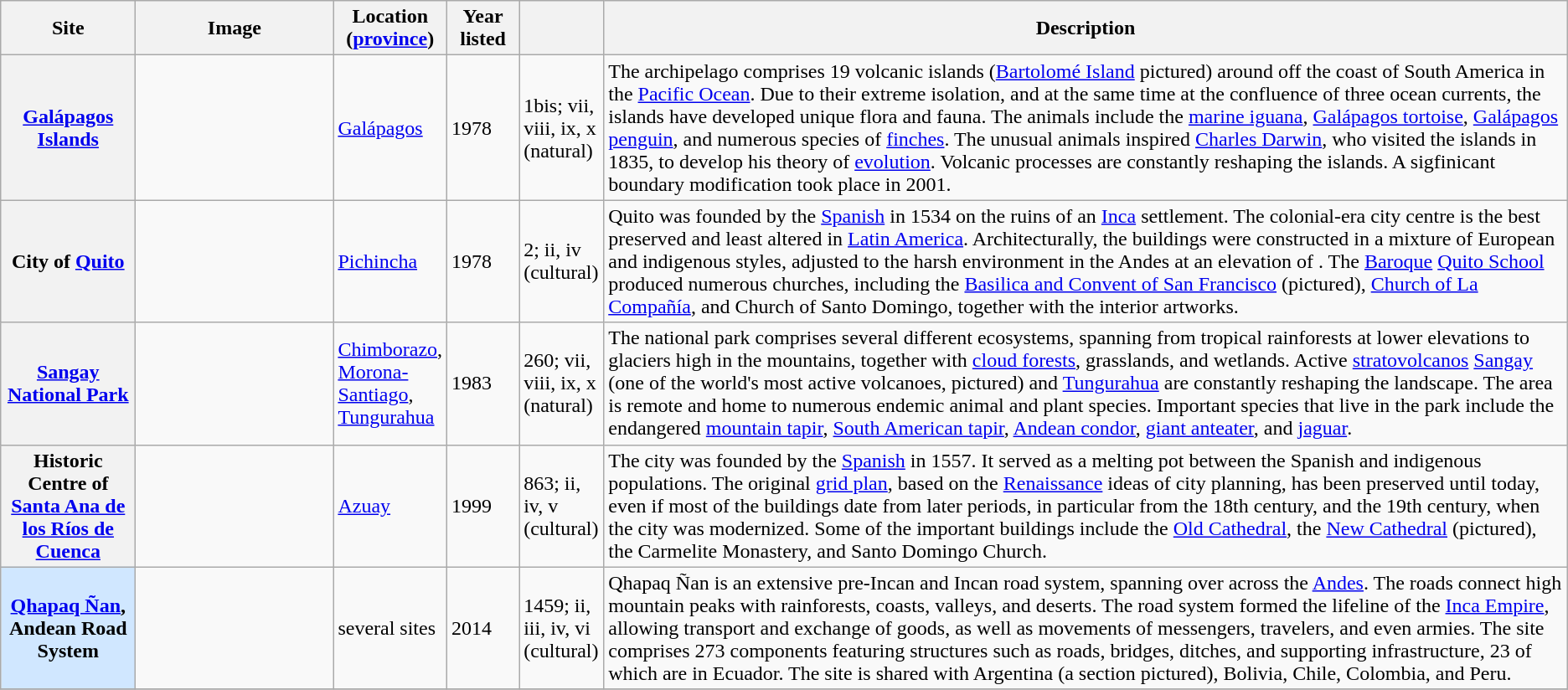<table class="wikitable sortable plainrowheaders">
<tr>
<th style="width:100px;" scope="col">Site</th>
<th class="unsortable" style="width:150px;" scope="col">Image</th>
<th style="width:80px;" scope="col">Location (<a href='#'>province</a>)</th>
<th style="width:50px;" scope="col">Year listed</th>
<th style="width:60px;" scope="col" data-sort-type="number"></th>
<th scope="col" class="unsortable">Description</th>
</tr>
<tr>
<th scope="row"><a href='#'>Galápagos Islands</a></th>
<td></td>
<td><a href='#'>Galápagos</a></td>
<td>1978</td>
<td>1bis; vii, viii, ix, x (natural)</td>
<td>The archipelago comprises 19 volcanic islands (<a href='#'>Bartolomé Island</a> pictured) around  off the coast of South America in the <a href='#'>Pacific Ocean</a>. Due to their extreme isolation, and at the same time at the confluence of three ocean currents, the islands have developed unique flora and fauna. The animals include the <a href='#'>marine iguana</a>, <a href='#'>Galápagos tortoise</a>, <a href='#'>Galápagos penguin</a>, and numerous species of <a href='#'>finches</a>. The unusual animals inspired <a href='#'>Charles Darwin</a>, who visited the islands in 1835, to develop his theory of <a href='#'>evolution</a>. Volcanic processes are constantly reshaping the islands. A sigfinicant boundary modification took place in 2001.</td>
</tr>
<tr>
<th scope="row">City of <a href='#'>Quito</a></th>
<td></td>
<td><a href='#'>Pichincha</a></td>
<td>1978</td>
<td>2; ii, iv (cultural)</td>
<td>Quito was founded by the <a href='#'>Spanish</a> in 1534 on the ruins of an <a href='#'>Inca</a> settlement. The colonial-era city centre is the best preserved and least altered in <a href='#'>Latin America</a>. Architecturally, the buildings were constructed in a mixture of European and indigenous styles, adjusted to the harsh environment in the Andes at an elevation of . The <a href='#'>Baroque</a> <a href='#'>Quito School</a> produced numerous churches, including the <a href='#'>Basilica and Convent of San Francisco</a> (pictured), <a href='#'>Church of La Compañía</a>, and Church of Santo Domingo, together with the interior artworks.</td>
</tr>
<tr>
<th scope="row"><a href='#'>Sangay National Park</a></th>
<td></td>
<td><a href='#'>Chimborazo</a>, <a href='#'>Morona-Santiago</a>, <a href='#'>Tungurahua</a></td>
<td>1983</td>
<td>260; vii, viii, ix, x (natural)</td>
<td>The national park comprises several different ecosystems, spanning from tropical rainforests at lower elevations to glaciers high in the mountains, together with <a href='#'>cloud forests</a>, grasslands, and wetlands. Active <a href='#'>stratovolcanos</a> <a href='#'>Sangay</a> (one of the world's most active volcanoes, pictured) and <a href='#'>Tungurahua</a> are constantly reshaping the landscape. The area is remote and home to numerous endemic animal and plant species. Important species that live in the park include the endangered <a href='#'>mountain tapir</a>, <a href='#'>South American tapir</a>, <a href='#'>Andean condor</a>, <a href='#'>giant anteater</a>, and <a href='#'>jaguar</a>.</td>
</tr>
<tr>
<th scope="row">Historic Centre of <a href='#'>Santa Ana de los Ríos de Cuenca</a></th>
<td></td>
<td><a href='#'>Azuay</a></td>
<td>1999</td>
<td>863; ii, iv, v (cultural)</td>
<td>The city was founded by the <a href='#'>Spanish</a> in 1557. It served as a melting pot between the Spanish and indigenous populations. The original <a href='#'>grid plan</a>, based on the <a href='#'>Renaissance</a> ideas of city planning, has been preserved until today, even if most of the buildings date from later periods, in particular from the 18th century, and the 19th century, when the city was modernized. Some of the important buildings include the <a href='#'>Old Cathedral</a>, the <a href='#'>New Cathedral</a> (pictured), the Carmelite Monastery, and Santo Domingo Church.</td>
</tr>
<tr>
<th scope="row" style="background:#D0E7FF;"><a href='#'>Qhapaq Ñan</a>, Andean Road System</th>
<td></td>
<td>several sites</td>
<td>2014</td>
<td>1459; ii, iii, iv, vi (cultural)</td>
<td>Qhapaq Ñan is an extensive pre-Incan and Incan road system, spanning over  across the <a href='#'>Andes</a>. The roads connect high mountain peaks with rainforests, coasts, valleys, and deserts. The road system formed the lifeline of the <a href='#'>Inca Empire</a>, allowing transport and exchange of goods, as well as movements of messengers, travelers, and even armies. The site comprises 273 components featuring structures such as roads, bridges, ditches, and supporting infrastructure, 23 of which are in Ecuador. The site is shared with Argentina (a section pictured), Bolivia, Chile, Colombia, and Peru.</td>
</tr>
<tr>
</tr>
</table>
